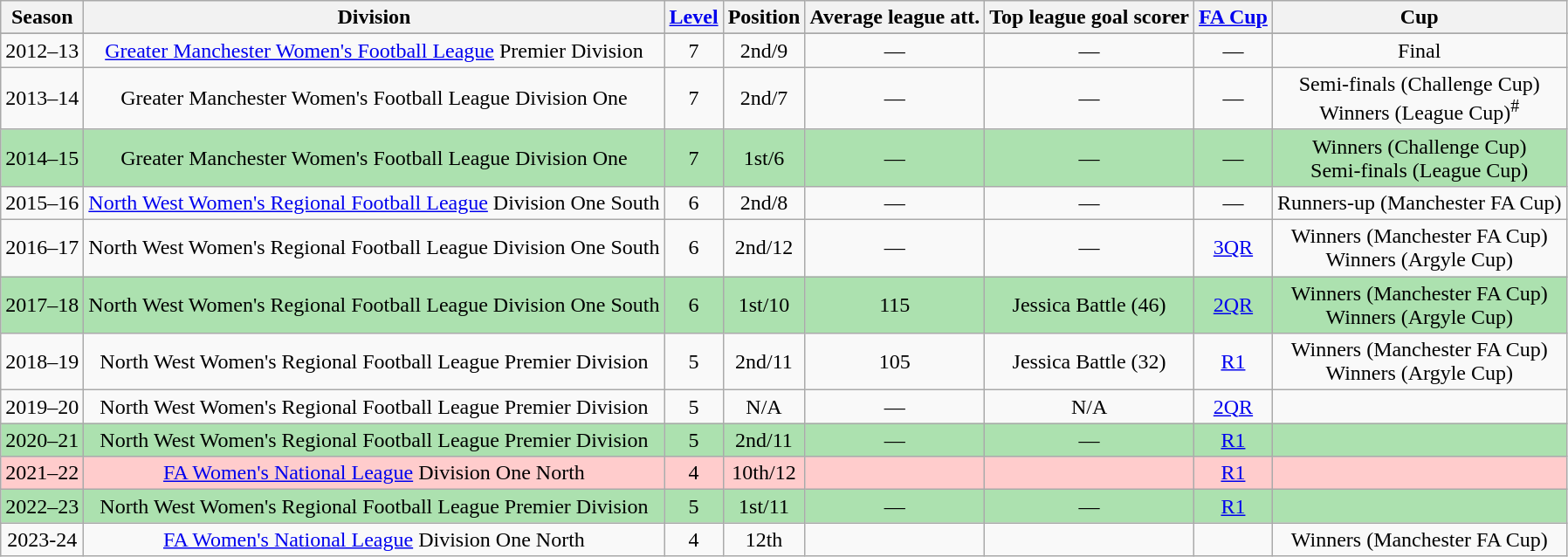<table class="wikitable sortable" style="text-align:center">
<tr>
<th>Season</th>
<th>Division</th>
<th><a href='#'>Level</a></th>
<th>Position</th>
<th>Average league att.</th>
<th>Top league goal scorer</th>
<th><a href='#'>FA Cup</a></th>
<th>Cup</th>
</tr>
<tr bgcolor="#ace1af">
</tr>
<tr>
<td>2012–13</td>
<td><a href='#'>Greater Manchester Women's Football League</a> Premier Division</td>
<td>7</td>
<td>2nd/9</td>
<td>—</td>
<td>—</td>
<td>—</td>
<td>Final</td>
</tr>
<tr>
<td>2013–14</td>
<td>Greater Manchester Women's Football League Division One</td>
<td>7</td>
<td>2nd/7</td>
<td>—</td>
<td>—</td>
<td>—</td>
<td>Semi-finals (Challenge Cup)<br>Winners (League Cup)<sup>#</sup></td>
</tr>
<tr bgcolor="#ace1af">
<td>2014–15</td>
<td>Greater Manchester Women's Football League Division One</td>
<td>7</td>
<td>1st/6</td>
<td>—</td>
<td>—</td>
<td>—</td>
<td>Winners (Challenge Cup)<br>Semi-finals (League Cup)</td>
</tr>
<tr>
<td>2015–16</td>
<td><a href='#'>North West Women's Regional Football League</a> Division One South</td>
<td>6</td>
<td>2nd/8</td>
<td>—</td>
<td>—</td>
<td>—</td>
<td>Runners-up (Manchester FA Cup)</td>
</tr>
<tr>
<td>2016–17</td>
<td>North West Women's Regional Football League Division One South</td>
<td>6</td>
<td>2nd/12</td>
<td>—</td>
<td>—</td>
<td><a href='#'>3QR</a></td>
<td>Winners (Manchester FA Cup)<br>Winners (Argyle Cup)</td>
</tr>
<tr bgcolor="#ace1af">
<td>2017–18</td>
<td>North West Women's Regional Football League Division One South</td>
<td>6</td>
<td>1st/10</td>
<td>115</td>
<td>Jessica Battle (46)</td>
<td><a href='#'>2QR</a></td>
<td>Winners (Manchester FA Cup)<br>Winners (Argyle Cup)</td>
</tr>
<tr>
<td>2018–19</td>
<td>North West Women's Regional Football League Premier Division</td>
<td>5</td>
<td>2nd/11</td>
<td>105</td>
<td>Jessica Battle (32)</td>
<td><a href='#'>R1</a></td>
<td>Winners (Manchester FA Cup)<br>Winners (Argyle Cup)</td>
</tr>
<tr>
<td>2019–20</td>
<td>North West Women's Regional Football League Premier Division</td>
<td>5</td>
<td>N/A</td>
<td>—</td>
<td>N/A</td>
<td><a href='#'>2QR</a></td>
<td></td>
</tr>
<tr bgcolor="#ace1af">
<td>2020–21</td>
<td>North West Women's Regional Football League Premier Division</td>
<td>5</td>
<td>2nd/11</td>
<td>—</td>
<td>—</td>
<td><a href='#'>R1</a></td>
<td></td>
</tr>
<tr bgcolor="#fcc">
<td>2021–22</td>
<td><a href='#'>FA Women's National League</a> Division One North</td>
<td>4</td>
<td>10th/12</td>
<td></td>
<td></td>
<td><a href='#'>R1</a></td>
<td></td>
</tr>
<tr bgcolor="#ace1af">
<td>2022–23</td>
<td>North West Women's Regional Football League Premier Division</td>
<td>5</td>
<td>1st/11</td>
<td>—</td>
<td>—</td>
<td><a href='#'>R1</a></td>
<td></td>
</tr>
<tr>
<td>2023-24</td>
<td><a href='#'>FA Women's National League</a> Division One North</td>
<td>4</td>
<td>12th</td>
<td></td>
<td></td>
<td></td>
<td>Winners (Manchester FA Cup)</td>
</tr>
</table>
